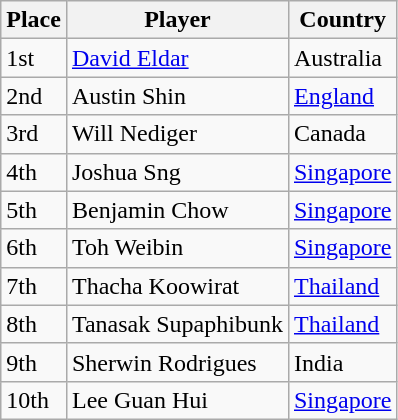<table class="wikitable">
<tr>
<th>Place</th>
<th>Player</th>
<th>Country</th>
</tr>
<tr>
<td>1st</td>
<td><a href='#'>David Eldar</a></td>
<td>Australia</td>
</tr>
<tr>
<td>2nd</td>
<td>Austin Shin</td>
<td><a href='#'>England</a></td>
</tr>
<tr>
<td>3rd</td>
<td>Will Nediger</td>
<td>Canada</td>
</tr>
<tr>
<td>4th</td>
<td>Joshua Sng</td>
<td><a href='#'>Singapore</a></td>
</tr>
<tr>
<td>5th</td>
<td>Benjamin Chow</td>
<td><a href='#'>Singapore</a></td>
</tr>
<tr>
<td>6th</td>
<td>Toh Weibin</td>
<td><a href='#'>Singapore</a></td>
</tr>
<tr>
<td>7th</td>
<td>Thacha Koowirat</td>
<td><a href='#'>Thailand</a></td>
</tr>
<tr>
<td>8th</td>
<td>Tanasak Supaphibunk</td>
<td><a href='#'>Thailand</a></td>
</tr>
<tr>
<td>9th</td>
<td>Sherwin Rodrigues</td>
<td>India</td>
</tr>
<tr>
<td>10th</td>
<td>Lee Guan Hui</td>
<td><a href='#'>Singapore</a></td>
</tr>
</table>
